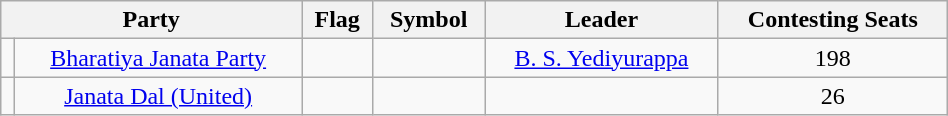<table class="wikitable " width="50%" style="text-align:center">
<tr>
<th colspan="2">Party</th>
<th>Flag</th>
<th>Symbol</th>
<th>Leader</th>
<th>Contesting Seats</th>
</tr>
<tr>
<td></td>
<td><a href='#'>Bharatiya Janata Party</a></td>
<td></td>
<td></td>
<td><a href='#'>B. S. Yediyurappa</a></td>
<td>198</td>
</tr>
<tr>
<td></td>
<td><a href='#'>Janata Dal (United)</a></td>
<td></td>
<td></td>
<td></td>
<td>26</td>
</tr>
</table>
